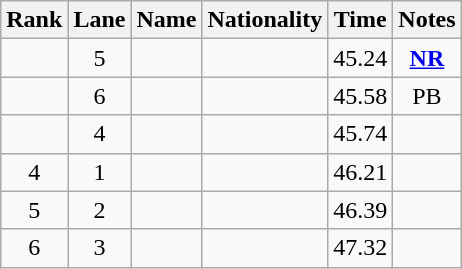<table class="wikitable sortable" style="text-align:center">
<tr>
<th>Rank</th>
<th>Lane</th>
<th>Name</th>
<th>Nationality</th>
<th>Time</th>
<th>Notes</th>
</tr>
<tr>
<td></td>
<td>5</td>
<td align=left></td>
<td align=left></td>
<td>45.24</td>
<td><strong><a href='#'>NR</a></strong></td>
</tr>
<tr>
<td></td>
<td>6</td>
<td align=left></td>
<td align=left></td>
<td>45.58</td>
<td>PB</td>
</tr>
<tr>
<td></td>
<td>4</td>
<td align=left></td>
<td align=left></td>
<td>45.74</td>
<td></td>
</tr>
<tr>
<td>4</td>
<td>1</td>
<td align=left></td>
<td align=left></td>
<td>46.21</td>
<td></td>
</tr>
<tr>
<td>5</td>
<td>2</td>
<td align=left></td>
<td align=left></td>
<td>46.39</td>
<td></td>
</tr>
<tr>
<td>6</td>
<td>3</td>
<td align=left></td>
<td align=left></td>
<td>47.32</td>
<td></td>
</tr>
</table>
